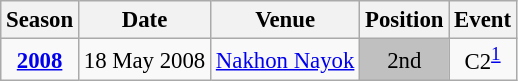<table class="wikitable" style="text-align:center; font-size:95%;">
<tr>
<th>Season</th>
<th>Date</th>
<th>Venue</th>
<th>Position</th>
<th>Event</th>
</tr>
<tr>
<td><strong><a href='#'>2008</a></strong></td>
<td align=right>18 May 2008</td>
<td align=left><a href='#'>Nakhon Nayok</a></td>
<td bgcolor=silver>2nd</td>
<td>C2<sup><a href='#'>1</a></sup></td>
</tr>
</table>
